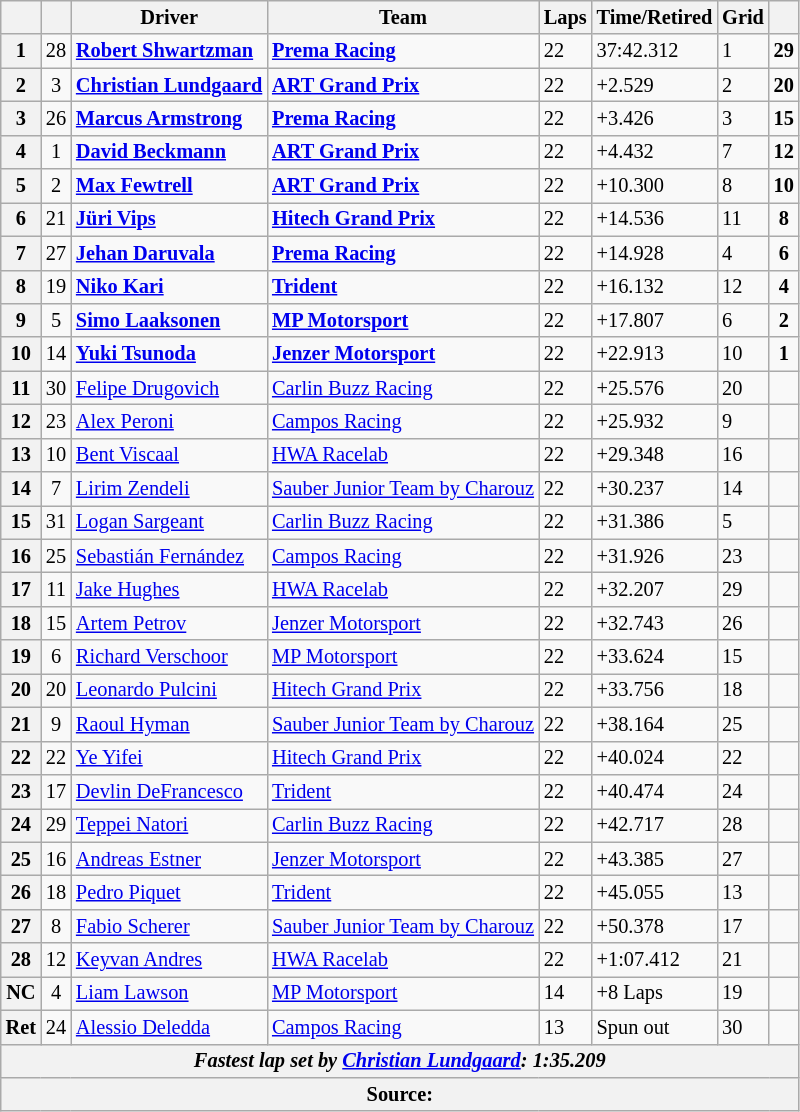<table class="wikitable" style="font-size:85%">
<tr>
<th></th>
<th></th>
<th>Driver</th>
<th>Team</th>
<th>Laps</th>
<th>Time/Retired</th>
<th>Grid</th>
<th></th>
</tr>
<tr>
<th>1</th>
<td align="center">28</td>
<td> <strong><a href='#'>Robert Shwartzman</a></strong></td>
<td><strong><a href='#'>Prema Racing</a></strong></td>
<td>22</td>
<td>37:42.312</td>
<td>1</td>
<td align="center"><strong>29 </strong></td>
</tr>
<tr>
<th>2</th>
<td align="center">3</td>
<td> <strong><a href='#'>Christian Lundgaard</a></strong></td>
<td><strong><a href='#'>ART Grand Prix</a></strong></td>
<td>22</td>
<td>+2.529</td>
<td>2</td>
<td align="center"><strong>20 </strong></td>
</tr>
<tr>
<th>3</th>
<td align="center">26</td>
<td> <strong><a href='#'>Marcus Armstrong</a></strong></td>
<td><strong><a href='#'>Prema Racing</a></strong></td>
<td>22</td>
<td>+3.426</td>
<td>3</td>
<td align="center"><strong>15</strong></td>
</tr>
<tr>
<th>4</th>
<td align="center">1</td>
<td> <strong><a href='#'>David Beckmann</a></strong></td>
<td><strong><a href='#'>ART Grand Prix</a></strong></td>
<td>22</td>
<td>+4.432</td>
<td>7</td>
<td align="center"><strong>12</strong></td>
</tr>
<tr>
<th>5</th>
<td align="center">2</td>
<td> <strong><a href='#'>Max Fewtrell</a></strong></td>
<td><strong><a href='#'>ART Grand Prix</a></strong></td>
<td>22</td>
<td>+10.300</td>
<td>8</td>
<td align="center"><strong>10</strong></td>
</tr>
<tr>
<th>6</th>
<td align="center">21</td>
<td> <strong><a href='#'>Jüri Vips</a></strong></td>
<td><strong><a href='#'>Hitech Grand Prix</a></strong></td>
<td>22</td>
<td>+14.536</td>
<td>11</td>
<td align="center"><strong>8</strong></td>
</tr>
<tr>
<th>7</th>
<td align="center">27</td>
<td> <strong><a href='#'>Jehan Daruvala</a></strong></td>
<td><strong><a href='#'>Prema Racing</a></strong></td>
<td>22</td>
<td>+14.928</td>
<td>4</td>
<td align="center"><strong>6</strong></td>
</tr>
<tr>
<th>8</th>
<td align="center">19</td>
<td> <strong><a href='#'>Niko Kari</a></strong></td>
<td><strong><a href='#'>Trident</a></strong></td>
<td>22</td>
<td>+16.132</td>
<td>12</td>
<td align="center"><strong>4</strong></td>
</tr>
<tr>
<th>9</th>
<td align="center">5</td>
<td> <strong><a href='#'>Simo Laaksonen</a></strong></td>
<td><strong><a href='#'>MP Motorsport</a></strong></td>
<td>22</td>
<td>+17.807</td>
<td>6</td>
<td align="center"><strong>2</strong></td>
</tr>
<tr>
<th>10</th>
<td align="center">14</td>
<td> <strong><a href='#'>Yuki Tsunoda</a></strong></td>
<td><strong><a href='#'>Jenzer Motorsport</a></strong></td>
<td>22</td>
<td>+22.913</td>
<td>10</td>
<td align="center"><strong>1</strong></td>
</tr>
<tr>
<th>11</th>
<td align="center">30</td>
<td> <a href='#'>Felipe Drugovich</a></td>
<td><a href='#'>Carlin Buzz Racing</a></td>
<td>22</td>
<td>+25.576</td>
<td>20</td>
<td></td>
</tr>
<tr>
<th>12</th>
<td align="center">23</td>
<td> <a href='#'>Alex Peroni</a></td>
<td><a href='#'>Campos Racing</a></td>
<td>22</td>
<td>+25.932</td>
<td>9</td>
<td></td>
</tr>
<tr>
<th>13</th>
<td align="center">10</td>
<td> <a href='#'>Bent Viscaal</a></td>
<td><a href='#'>HWA Racelab</a></td>
<td>22</td>
<td>+29.348</td>
<td>16</td>
<td></td>
</tr>
<tr>
<th>14</th>
<td align="center">7</td>
<td> <a href='#'>Lirim Zendeli</a></td>
<td><a href='#'>Sauber Junior Team by Charouz</a></td>
<td>22</td>
<td>+30.237</td>
<td>14</td>
<td></td>
</tr>
<tr>
<th>15</th>
<td align="center">31</td>
<td> <a href='#'>Logan Sargeant</a></td>
<td><a href='#'>Carlin Buzz Racing</a></td>
<td>22</td>
<td>+31.386</td>
<td>5</td>
<td></td>
</tr>
<tr>
<th>16</th>
<td align="center">25</td>
<td> <a href='#'>Sebastián Fernández</a></td>
<td><a href='#'>Campos Racing</a></td>
<td>22</td>
<td>+31.926</td>
<td>23</td>
<td></td>
</tr>
<tr>
<th>17</th>
<td align="center">11</td>
<td> <a href='#'>Jake Hughes</a></td>
<td><a href='#'>HWA Racelab</a></td>
<td>22</td>
<td>+32.207</td>
<td>29</td>
<td></td>
</tr>
<tr>
<th>18</th>
<td align="center">15</td>
<td> <a href='#'>Artem Petrov</a></td>
<td><a href='#'>Jenzer Motorsport</a></td>
<td>22</td>
<td>+32.743</td>
<td>26</td>
<td></td>
</tr>
<tr>
<th>19</th>
<td align="center">6</td>
<td> <a href='#'>Richard Verschoor</a></td>
<td><a href='#'>MP Motorsport</a></td>
<td>22</td>
<td>+33.624</td>
<td>15</td>
<td></td>
</tr>
<tr>
<th>20</th>
<td align="center">20</td>
<td> <a href='#'>Leonardo Pulcini</a></td>
<td><a href='#'>Hitech Grand Prix</a></td>
<td>22</td>
<td>+33.756</td>
<td>18</td>
<td></td>
</tr>
<tr>
<th>21</th>
<td align="center">9</td>
<td> <a href='#'>Raoul Hyman</a></td>
<td><a href='#'>Sauber Junior Team by Charouz</a></td>
<td>22</td>
<td>+38.164</td>
<td>25</td>
<td></td>
</tr>
<tr>
<th>22</th>
<td align="center">22</td>
<td> <a href='#'>Ye Yifei</a></td>
<td><a href='#'>Hitech Grand Prix</a></td>
<td>22</td>
<td>+40.024</td>
<td>22</td>
<td></td>
</tr>
<tr>
<th>23</th>
<td align="center">17</td>
<td> <a href='#'>Devlin DeFrancesco</a></td>
<td><a href='#'>Trident</a></td>
<td>22</td>
<td>+40.474</td>
<td>24</td>
<td></td>
</tr>
<tr>
<th>24</th>
<td align="center">29</td>
<td> <a href='#'>Teppei Natori</a></td>
<td><a href='#'>Carlin Buzz Racing</a></td>
<td>22</td>
<td>+42.717</td>
<td>28</td>
<td></td>
</tr>
<tr>
<th>25</th>
<td align="center">16</td>
<td> <a href='#'>Andreas Estner</a></td>
<td><a href='#'>Jenzer Motorsport</a></td>
<td>22</td>
<td>+43.385</td>
<td>27</td>
<td></td>
</tr>
<tr>
<th>26</th>
<td align="center">18</td>
<td> <a href='#'>Pedro Piquet</a></td>
<td><a href='#'>Trident</a></td>
<td>22</td>
<td>+45.055</td>
<td>13</td>
<td></td>
</tr>
<tr>
<th>27</th>
<td align="center">8</td>
<td> <a href='#'>Fabio Scherer</a></td>
<td><a href='#'>Sauber Junior Team by Charouz</a></td>
<td>22</td>
<td>+50.378</td>
<td>17</td>
<td></td>
</tr>
<tr>
<th>28</th>
<td align="center">12</td>
<td> <a href='#'>Keyvan Andres</a></td>
<td><a href='#'>HWA Racelab</a></td>
<td>22</td>
<td>+1:07.412</td>
<td>21</td>
<td></td>
</tr>
<tr>
<th>NC</th>
<td align="center">4</td>
<td> <a href='#'>Liam Lawson</a></td>
<td><a href='#'>MP Motorsport</a></td>
<td>14</td>
<td>+8 Laps</td>
<td>19</td>
<td></td>
</tr>
<tr>
<th>Ret</th>
<td align="center">24</td>
<td> <a href='#'>Alessio Deledda</a></td>
<td><a href='#'>Campos Racing</a></td>
<td>13</td>
<td>Spun out</td>
<td>30</td>
<td></td>
</tr>
<tr>
<th align=center colspan=8><em>Fastest lap set by  <a href='#'>Christian Lundgaard</a>: 1:35.209</em></th>
</tr>
<tr>
<th colspan=8>Source:</th>
</tr>
</table>
